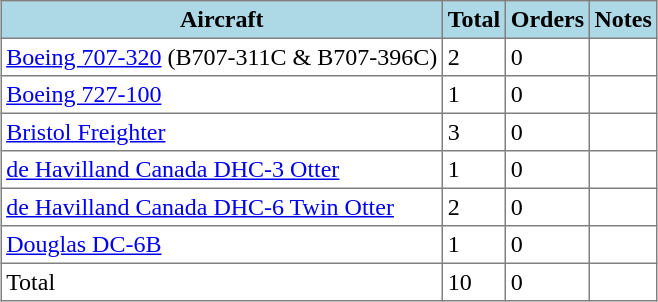<table class="toccolours" border="1" cellpadding="3" style="border-collapse:collapse;margin:auto;">
<tr bgcolor=lightblue>
<th>Aircraft</th>
<th>Total</th>
<th>Orders</th>
<th>Notes</th>
</tr>
<tr>
<td><a href='#'>Boeing 707-320</a> (B707-311C & B707-396C)</td>
<td>2</td>
<td>0</td>
<td></td>
</tr>
<tr>
<td><a href='#'>Boeing 727-100</a></td>
<td>1</td>
<td>0</td>
<td></td>
</tr>
<tr>
<td><a href='#'>Bristol Freighter</a></td>
<td>3</td>
<td>0</td>
<td></td>
</tr>
<tr>
<td><a href='#'>de Havilland Canada DHC-3 Otter</a></td>
<td>1</td>
<td>0</td>
<td></td>
</tr>
<tr>
<td><a href='#'>de Havilland Canada DHC-6 Twin Otter</a></td>
<td>2</td>
<td>0</td>
<td></td>
</tr>
<tr>
<td><a href='#'>Douglas DC-6B</a></td>
<td>1</td>
<td>0</td>
<td></td>
</tr>
<tr>
<td>Total</td>
<td>10</td>
<td>0</td>
<td></td>
</tr>
</table>
